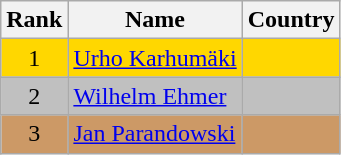<table class="wikitable sortable" style="text-align:center">
<tr>
<th>Rank</th>
<th>Name</th>
<th>Country</th>
</tr>
<tr bgcolor=gold>
<td>1</td>
<td align="left"><a href='#'>Urho Karhumäki</a></td>
<td align="left"></td>
</tr>
<tr bgcolor=silver>
<td>2</td>
<td align="left"><a href='#'>Wilhelm Ehmer</a></td>
<td align="left"></td>
</tr>
<tr bgcolor=#CC9966>
<td>3</td>
<td align="left"><a href='#'>Jan Parandowski</a></td>
<td align="left"></td>
</tr>
</table>
